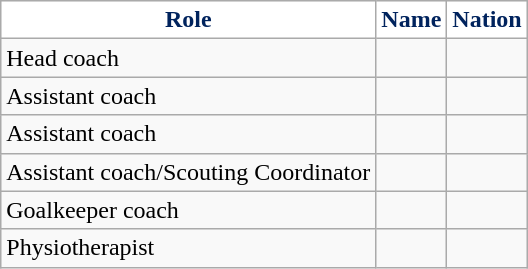<table class="wikitable sortable">
<tr>
<th style="background:white; color:#00235d;" scope="col">Role</th>
<th style="background:white; color:#00235d;" scope="col">Name</th>
<th style="background:white; color:#00235d;" scope="col">Nation</th>
</tr>
<tr>
<td>Head coach</td>
<td></td>
<td></td>
</tr>
<tr>
<td>Assistant coach</td>
<td></td>
<td></td>
</tr>
<tr>
<td>Assistant coach</td>
<td></td>
<td></td>
</tr>
<tr>
<td>Assistant coach/Scouting Coordinator</td>
<td></td>
<td></td>
</tr>
<tr>
<td>Goalkeeper coach</td>
<td></td>
<td></td>
</tr>
<tr>
<td>Physiotherapist</td>
<td></td>
<td></td>
</tr>
</table>
